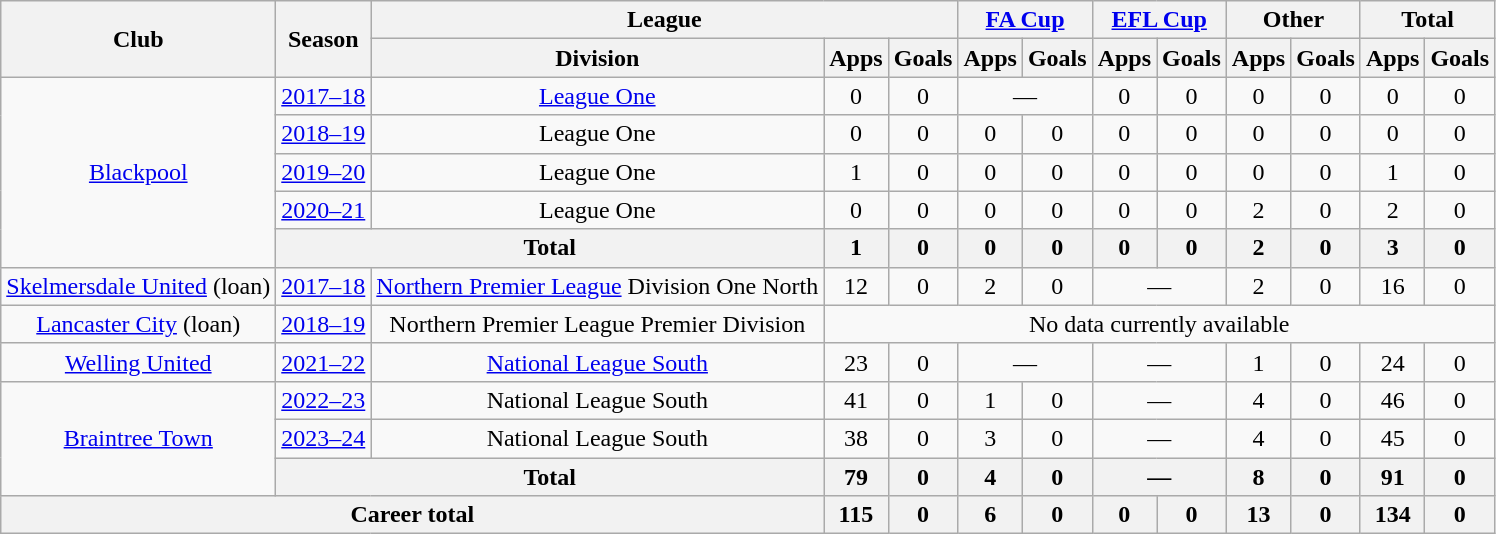<table class="wikitable" style="text-align:center">
<tr>
<th rowspan="2">Club</th>
<th rowspan="2">Season</th>
<th colspan="3">League</th>
<th colspan="2"><a href='#'>FA Cup</a></th>
<th colspan="2"><a href='#'>EFL Cup</a></th>
<th colspan="2">Other</th>
<th colspan="2">Total</th>
</tr>
<tr>
<th>Division</th>
<th>Apps</th>
<th>Goals</th>
<th>Apps</th>
<th>Goals</th>
<th>Apps</th>
<th>Goals</th>
<th>Apps</th>
<th>Goals</th>
<th>Apps</th>
<th>Goals</th>
</tr>
<tr>
<td rowspan="5"><a href='#'>Blackpool</a></td>
<td><a href='#'>2017–18</a></td>
<td><a href='#'>League One</a></td>
<td>0</td>
<td>0</td>
<td colspan="2">—</td>
<td>0</td>
<td>0</td>
<td>0</td>
<td>0</td>
<td>0</td>
<td>0</td>
</tr>
<tr>
<td><a href='#'>2018–19</a></td>
<td>League One</td>
<td>0</td>
<td>0</td>
<td>0</td>
<td>0</td>
<td>0</td>
<td>0</td>
<td>0</td>
<td>0</td>
<td>0</td>
<td>0</td>
</tr>
<tr>
<td><a href='#'>2019–20</a></td>
<td>League One</td>
<td>1</td>
<td>0</td>
<td>0</td>
<td>0</td>
<td>0</td>
<td>0</td>
<td>0</td>
<td>0</td>
<td>1</td>
<td>0</td>
</tr>
<tr>
<td><a href='#'>2020–21</a></td>
<td>League One</td>
<td>0</td>
<td>0</td>
<td>0</td>
<td>0</td>
<td>0</td>
<td>0</td>
<td>2</td>
<td>0</td>
<td>2</td>
<td>0</td>
</tr>
<tr>
<th colspan=2>Total</th>
<th>1</th>
<th>0</th>
<th>0</th>
<th>0</th>
<th>0</th>
<th>0</th>
<th>2</th>
<th>0</th>
<th>3</th>
<th>0</th>
</tr>
<tr>
<td><a href='#'>Skelmersdale United</a> (loan)</td>
<td><a href='#'>2017–18</a></td>
<td><a href='#'>Northern Premier League</a> Division One North</td>
<td>12</td>
<td>0</td>
<td>2</td>
<td>0</td>
<td colspan="2">—</td>
<td>2</td>
<td>0</td>
<td>16</td>
<td>0</td>
</tr>
<tr>
<td><a href='#'>Lancaster City</a> (loan)</td>
<td><a href='#'>2018–19</a></td>
<td>Northern Premier League Premier Division</td>
<td colspan="10">No data currently available</td>
</tr>
<tr>
<td><a href='#'>Welling United</a></td>
<td><a href='#'>2021–22</a></td>
<td><a href='#'>National League South</a></td>
<td>23</td>
<td>0</td>
<td colspan="2">—</td>
<td colspan="2">—</td>
<td>1</td>
<td>0</td>
<td>24</td>
<td>0</td>
</tr>
<tr>
<td rowspan="3"><a href='#'>Braintree Town</a></td>
<td><a href='#'>2022–23</a></td>
<td>National League South</td>
<td>41</td>
<td>0</td>
<td>1</td>
<td>0</td>
<td colspan="2">—</td>
<td>4</td>
<td>0</td>
<td>46</td>
<td>0</td>
</tr>
<tr>
<td><a href='#'>2023–24</a></td>
<td>National League South</td>
<td>38</td>
<td>0</td>
<td>3</td>
<td>0</td>
<td colspan="2">—</td>
<td>4</td>
<td>0</td>
<td>45</td>
<td>0</td>
</tr>
<tr>
<th colspan=2>Total</th>
<th>79</th>
<th>0</th>
<th>4</th>
<th>0</th>
<th colspan="2">—</th>
<th>8</th>
<th>0</th>
<th>91</th>
<th>0</th>
</tr>
<tr>
<th colspan=3>Career total</th>
<th>115</th>
<th>0</th>
<th>6</th>
<th>0</th>
<th>0</th>
<th>0</th>
<th>13</th>
<th>0</th>
<th>134</th>
<th>0</th>
</tr>
</table>
